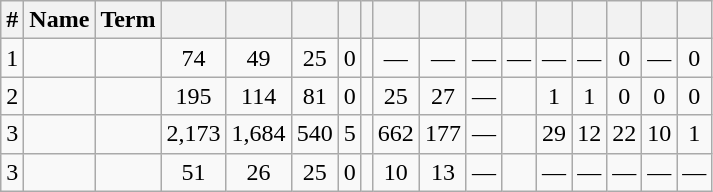<table class="wikitable sortable" style="text-align:center;">
<tr>
<th scope="col">#</th>
<th scope="col">Name</th>
<th scope="col">Term</th>
<th scope="col"></th>
<th scope="col"></th>
<th scope="col"></th>
<th scope="col"></th>
<th scope="col"></th>
<th scope="col"></th>
<th scope="col"></th>
<th scope="col"></th>
<th scope="col"></th>
<th scope="col"></th>
<th scope="col"></th>
<th scope="col"></th>
<th scope="col"></th>
<th scope="col"></th>
</tr>
<tr>
<td scope="row">1</td>
<td></td>
<td></td>
<td>74</td>
<td>49</td>
<td>25</td>
<td>0</td>
<td></td>
<td>—</td>
<td>—</td>
<td>—</td>
<td>—</td>
<td>—</td>
<td>—</td>
<td>0</td>
<td>—</td>
<td>0</td>
</tr>
<tr>
<td scope="row">2</td>
<td></td>
<td></td>
<td>195</td>
<td>114</td>
<td>81</td>
<td>0</td>
<td></td>
<td>25</td>
<td>27</td>
<td>—</td>
<td></td>
<td>1</td>
<td>1</td>
<td>0</td>
<td>0</td>
<td>0</td>
</tr>
<tr>
<td scope="row">3</td>
<td></td>
<td></td>
<td>2,173</td>
<td>1,684</td>
<td>540</td>
<td>5</td>
<td></td>
<td>662</td>
<td>177</td>
<td>—</td>
<td></td>
<td>29</td>
<td>12</td>
<td>22</td>
<td>10</td>
<td>1</td>
</tr>
<tr>
<td scope="row">3</td>
<td></td>
<td></td>
<td>51</td>
<td>26</td>
<td>25</td>
<td>0</td>
<td></td>
<td>10</td>
<td>13</td>
<td>—</td>
<td></td>
<td>—</td>
<td>—</td>
<td>—</td>
<td>—</td>
<td>—</td>
</tr>
</table>
